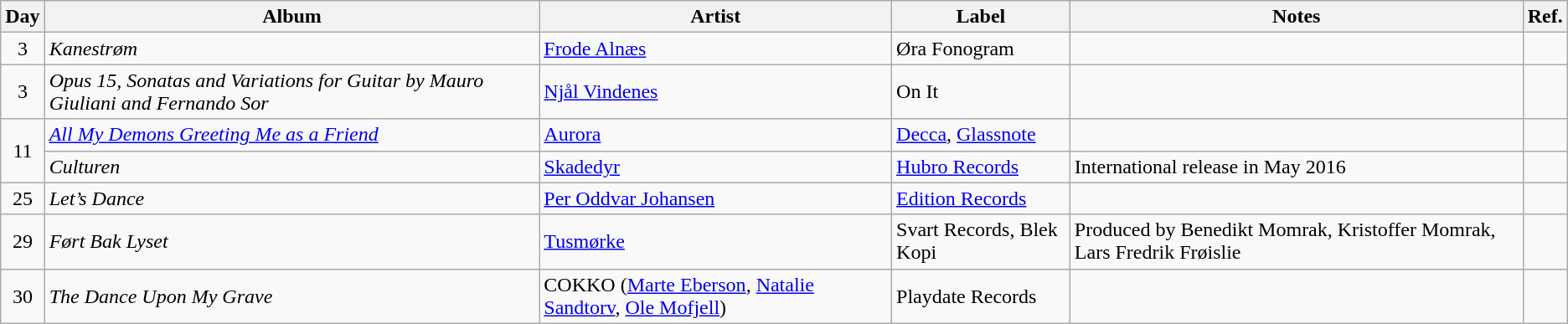<table class="wikitable">
<tr>
<th>Day</th>
<th>Album</th>
<th>Artist</th>
<th>Label</th>
<th>Notes</th>
<th>Ref.</th>
</tr>
<tr>
<td rowspan="1" style="text-align:center;">3</td>
<td><em>Kanestrøm</em></td>
<td><a href='#'>Frode Alnæs</a></td>
<td>Øra Fonogram</td>
<td></td>
<td style="text-align:center;"></td>
</tr>
<tr>
<td rowspan="1" style="text-align:center;">3</td>
<td><em>Opus 15, Sonatas and Variations for Guitar by Mauro Giuliani and Fernando Sor</em></td>
<td><a href='#'>Njål Vindenes</a></td>
<td>On It</td>
<td></td>
<td style="text-align:center;"></td>
</tr>
<tr>
<td rowspan="2" style="text-align:center;">11</td>
<td><em><a href='#'>All My Demons Greeting Me as a Friend</a></em></td>
<td><a href='#'>Aurora</a></td>
<td><a href='#'>Decca</a>, <a href='#'>Glassnote</a></td>
<td></td>
<td style="text-align:center;"></td>
</tr>
<tr>
<td><em>Culturen</em></td>
<td><a href='#'>Skadedyr</a></td>
<td><a href='#'>Hubro Records</a></td>
<td>International release in May 2016</td>
<td style="text-align:center;"></td>
</tr>
<tr>
<td rowspan="1" style="text-align:center;">25</td>
<td><em>Let’s Dance</em></td>
<td><a href='#'>Per Oddvar Johansen</a></td>
<td><a href='#'>Edition Records</a></td>
<td></td>
<td style="text-align:center;"></td>
</tr>
<tr>
<td rowspan="1" style="text-align:center;">29</td>
<td><em>Ført Bak Lyset</em></td>
<td><a href='#'>Tusmørke</a></td>
<td>Svart Records, Blek Kopi</td>
<td>Produced by Benedikt Momrak, Kristoffer Momrak, Lars Fredrik Frøislie</td>
<td style="text-align:center;"></td>
</tr>
<tr>
<td rowspan="1" style="text-align:center;">30</td>
<td><em>The Dance Upon My Grave</em></td>
<td>COKKO (<a href='#'>Marte Eberson</a>, <a href='#'>Natalie Sandtorv</a>, <a href='#'>Ole Mofjell</a>)</td>
<td>Playdate Records</td>
<td></td>
<td style="text-align:center;"></td>
</tr>
</table>
